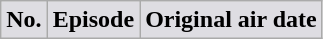<table class="wikitable plainrowheaders">
<tr>
<th style="background:#dedde2">No.</th>
<th style="background:#dedde2">Episode</th>
<th style="background:#dedde2">Original air date<br>





</th>
</tr>
</table>
